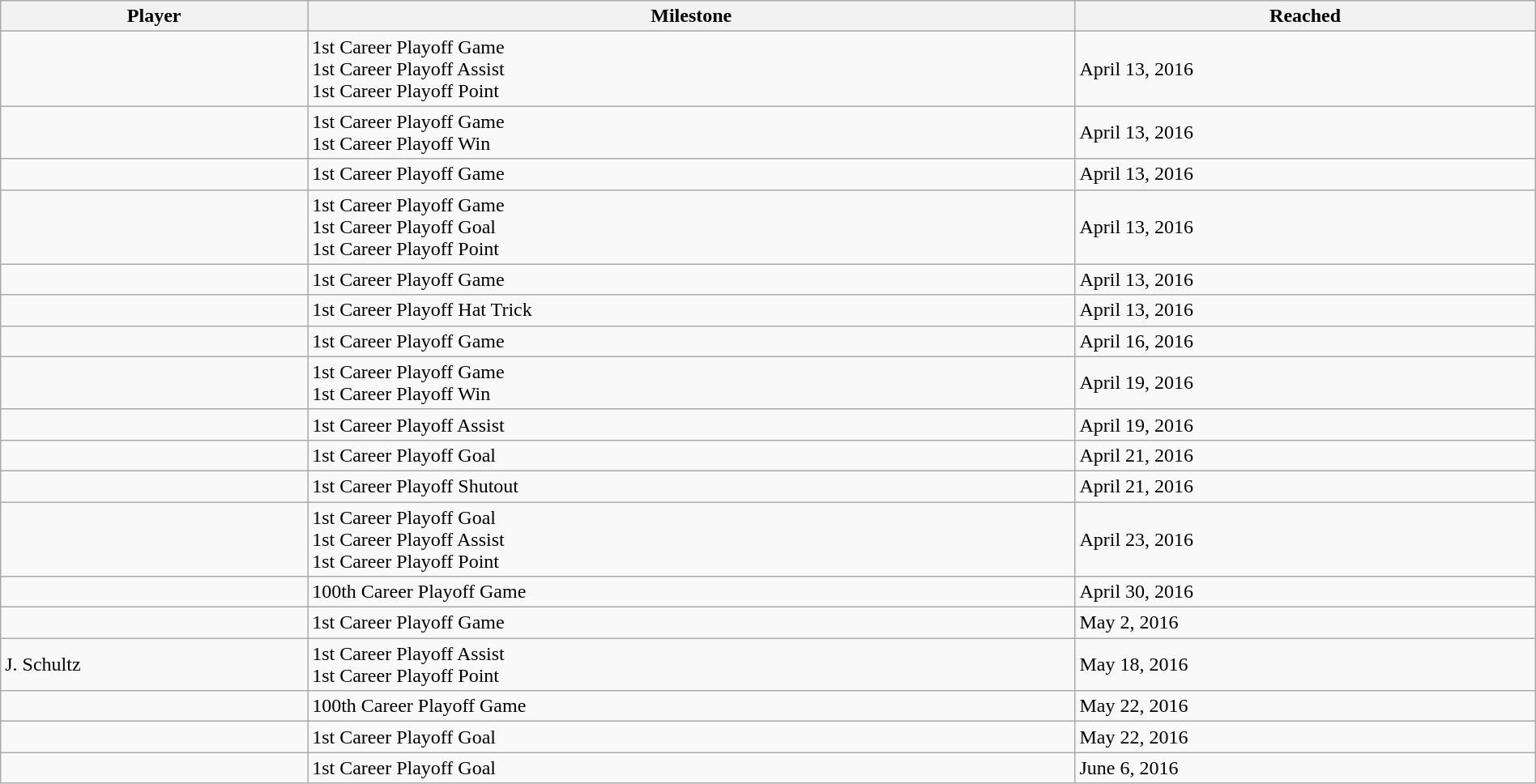<table class="wikitable sortable" style="width:100%;">
<tr align=center>
<th style="width:20%;">Player</th>
<th style="width:50%;">Milestone</th>
<th style="width:30%;" data-sort-type="date">Reached</th>
</tr>
<tr>
<td></td>
<td>1st Career Playoff Game<br>1st Career Playoff Assist<br>1st Career Playoff Point</td>
<td>April 13, 2016</td>
</tr>
<tr>
<td></td>
<td>1st Career Playoff Game<br>1st Career Playoff Win</td>
<td>April 13, 2016</td>
</tr>
<tr>
<td></td>
<td>1st Career Playoff Game</td>
<td>April 13, 2016</td>
</tr>
<tr>
<td></td>
<td>1st Career Playoff Game<br>1st Career Playoff Goal<br>1st Career Playoff Point</td>
<td>April 13, 2016</td>
</tr>
<tr>
<td></td>
<td>1st Career Playoff Game</td>
<td>April 13, 2016</td>
</tr>
<tr>
<td></td>
<td>1st Career Playoff Hat Trick</td>
<td>April 13, 2016</td>
</tr>
<tr>
<td></td>
<td>1st Career Playoff Game</td>
<td>April 16, 2016</td>
</tr>
<tr>
<td></td>
<td>1st Career Playoff Game<br>1st Career Playoff Win</td>
<td>April 19, 2016</td>
</tr>
<tr>
<td></td>
<td>1st Career Playoff Assist</td>
<td>April 19, 2016</td>
</tr>
<tr>
<td></td>
<td>1st Career Playoff Goal</td>
<td>April 21, 2016</td>
</tr>
<tr>
<td></td>
<td>1st Career Playoff Shutout</td>
<td>April 21, 2016</td>
</tr>
<tr>
<td></td>
<td>1st Career Playoff Goal<br>1st Career Playoff Assist<br>1st Career Playoff Point</td>
<td>April 23, 2016</td>
</tr>
<tr>
<td></td>
<td>100th Career Playoff Game</td>
<td>April 30, 2016</td>
</tr>
<tr>
<td></td>
<td>1st Career Playoff Game</td>
<td>May 2, 2016</td>
</tr>
<tr>
<td>J. Schultz</td>
<td>1st Career Playoff Assist<br>1st Career Playoff Point</td>
<td>May 18, 2016</td>
</tr>
<tr>
<td></td>
<td>100th Career Playoff Game</td>
<td>May 22, 2016</td>
</tr>
<tr>
<td></td>
<td>1st Career Playoff Goal</td>
<td>May 22, 2016</td>
</tr>
<tr>
<td></td>
<td>1st Career Playoff Goal</td>
<td>June 6, 2016</td>
</tr>
</table>
